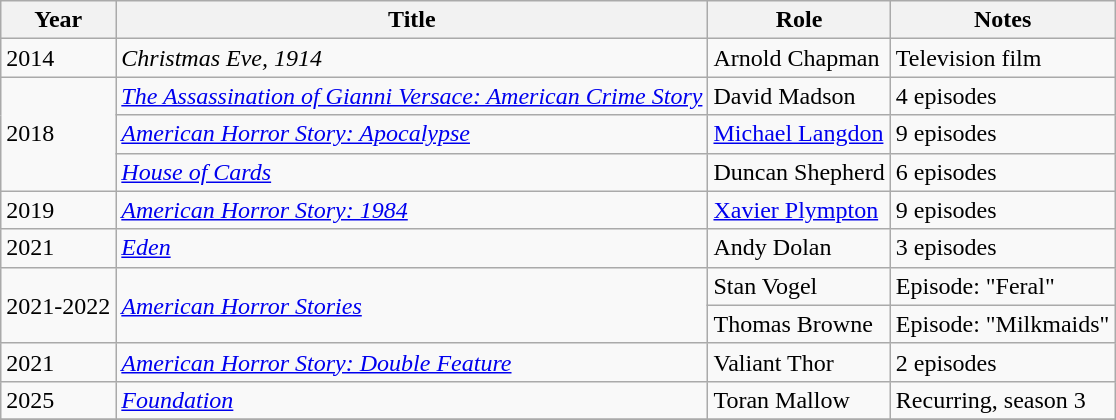<table class="wikitable sortable">
<tr>
<th>Year</th>
<th>Title</th>
<th>Role</th>
<th class="unsortable">Notes</th>
</tr>
<tr>
<td>2014</td>
<td><em>Christmas Eve, 1914</em></td>
<td>Arnold Chapman</td>
<td>Television film</td>
</tr>
<tr>
<td rowspan="3">2018</td>
<td><em><a href='#'>The Assassination of Gianni Versace: American Crime Story</a></em></td>
<td>David Madson</td>
<td>4 episodes</td>
</tr>
<tr>
<td><em><a href='#'>American Horror Story: Apocalypse</a></em></td>
<td><a href='#'>Michael Langdon</a></td>
<td>9 episodes</td>
</tr>
<tr>
<td><em><a href='#'>House of Cards</a></em></td>
<td>Duncan Shepherd</td>
<td>6 episodes</td>
</tr>
<tr>
<td>2019</td>
<td><em><a href='#'>American Horror Story: 1984</a></em></td>
<td><a href='#'>Xavier Plympton</a></td>
<td>9 episodes</td>
</tr>
<tr>
<td>2021</td>
<td><em><a href='#'>Eden</a></em></td>
<td>Andy Dolan</td>
<td>3 episodes</td>
</tr>
<tr>
<td rowspan="2">2021-2022</td>
<td rowspan="2"><em><a href='#'>American Horror Stories</a></em></td>
<td>Stan Vogel</td>
<td>Episode: "Feral"</td>
</tr>
<tr>
<td>Thomas Browne</td>
<td>Episode: "Milkmaids"</td>
</tr>
<tr>
<td>2021</td>
<td><em><a href='#'>American Horror Story: Double Feature</a></em></td>
<td>Valiant Thor</td>
<td>2 episodes</td>
</tr>
<tr>
<td>2025</td>
<td><em><a href='#'>Foundation</a></em></td>
<td>Toran Mallow</td>
<td>Recurring, season 3</td>
</tr>
<tr>
</tr>
</table>
